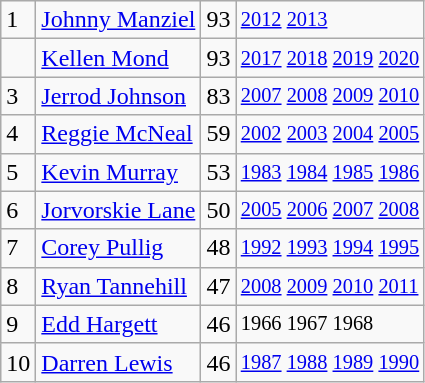<table class="wikitable">
<tr>
<td>1</td>
<td><a href='#'>Johnny Manziel</a></td>
<td><abbr>93</abbr></td>
<td style="font-size:85%;"><a href='#'>2012</a> <a href='#'>2013</a></td>
</tr>
<tr>
<td></td>
<td><a href='#'>Kellen Mond</a></td>
<td><abbr>93</abbr></td>
<td style="font-size:85%;"><a href='#'>2017</a> <a href='#'>2018</a> <a href='#'>2019</a> <a href='#'>2020</a></td>
</tr>
<tr>
<td>3</td>
<td><a href='#'>Jerrod Johnson</a></td>
<td><abbr>83</abbr></td>
<td style="font-size:85%;"><a href='#'>2007</a> <a href='#'>2008</a> <a href='#'>2009</a> <a href='#'>2010</a></td>
</tr>
<tr>
<td>4</td>
<td><a href='#'>Reggie McNeal</a></td>
<td><abbr>59</abbr></td>
<td style="font-size:85%;"><a href='#'>2002</a> <a href='#'>2003</a> <a href='#'>2004</a> <a href='#'>2005</a></td>
</tr>
<tr>
<td>5</td>
<td><a href='#'>Kevin Murray</a></td>
<td><abbr>53</abbr></td>
<td style="font-size:85%;"><a href='#'>1983</a> <a href='#'>1984</a> <a href='#'>1985</a> <a href='#'>1986</a></td>
</tr>
<tr>
<td>6</td>
<td><a href='#'>Jorvorskie Lane</a></td>
<td><abbr>50</abbr></td>
<td style="font-size:85%;"><a href='#'>2005</a> <a href='#'>2006</a> <a href='#'>2007</a> <a href='#'>2008</a></td>
</tr>
<tr>
<td>7</td>
<td><a href='#'>Corey Pullig</a></td>
<td><abbr>48</abbr></td>
<td style="font-size:85%;"><a href='#'>1992</a> <a href='#'>1993</a> <a href='#'>1994</a> <a href='#'>1995</a></td>
</tr>
<tr>
<td>8</td>
<td><a href='#'>Ryan Tannehill</a></td>
<td><abbr>47</abbr></td>
<td style="font-size:85%;"><a href='#'>2008</a> <a href='#'>2009</a> <a href='#'>2010</a> <a href='#'>2011</a></td>
</tr>
<tr>
<td>9</td>
<td><a href='#'>Edd Hargett</a></td>
<td><abbr>46</abbr></td>
<td style="font-size:85%;">1966 1967 1968</td>
</tr>
<tr>
<td>10</td>
<td><a href='#'>Darren Lewis</a></td>
<td><abbr>46</abbr></td>
<td style="font-size:85%;"><a href='#'>1987</a> <a href='#'>1988</a> <a href='#'>1989</a> <a href='#'>1990</a></td>
</tr>
</table>
